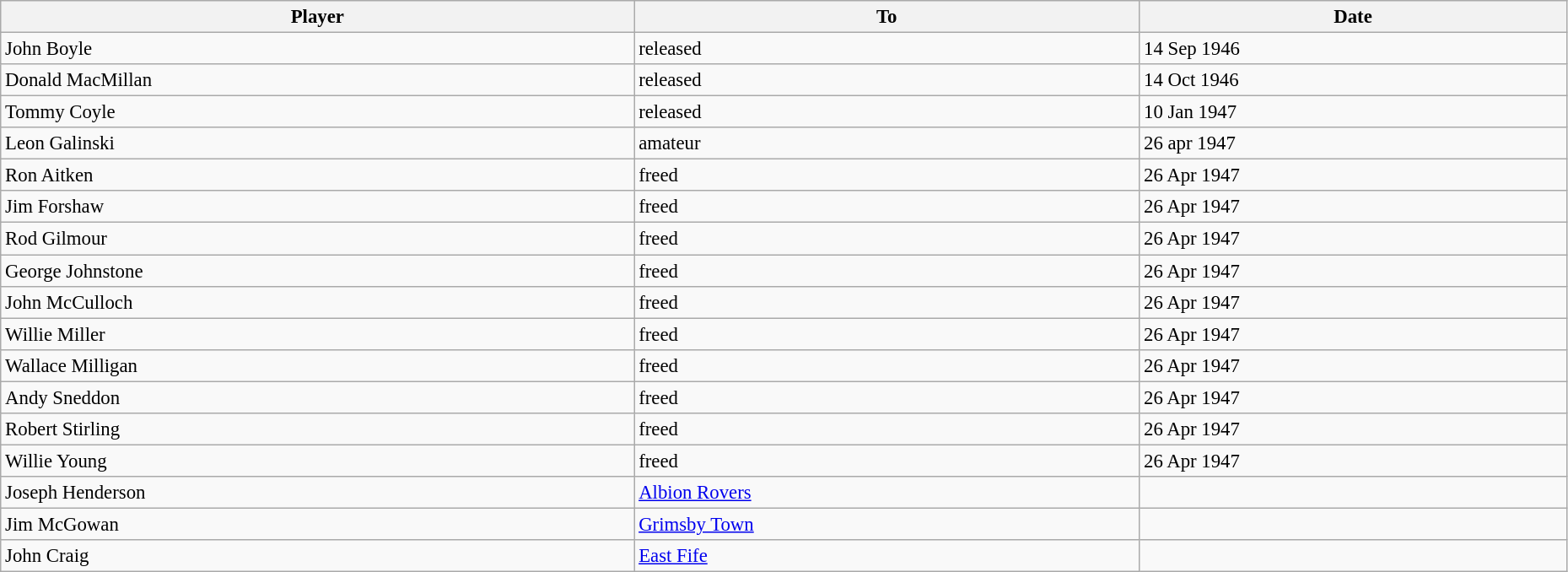<table class="wikitable" style="text-align:center; font-size:95%;width:98%; text-align:left">
<tr>
<th>Player</th>
<th>To</th>
<th>Date</th>
</tr>
<tr>
<td> John Boyle</td>
<td> released</td>
<td>14 Sep 1946</td>
</tr>
<tr>
<td> Donald MacMillan</td>
<td> released</td>
<td>14 Oct 1946</td>
</tr>
<tr>
<td> Tommy Coyle</td>
<td> released</td>
<td>10 Jan 1947</td>
</tr>
<tr>
<td> Leon Galinski</td>
<td> amateur</td>
<td>26 apr 1947</td>
</tr>
<tr>
<td> Ron Aitken</td>
<td> freed</td>
<td>26 Apr 1947</td>
</tr>
<tr>
<td> Jim Forshaw</td>
<td> freed</td>
<td>26 Apr 1947</td>
</tr>
<tr>
<td> Rod Gilmour</td>
<td> freed</td>
<td>26 Apr 1947</td>
</tr>
<tr>
<td> George Johnstone</td>
<td> freed</td>
<td>26 Apr 1947</td>
</tr>
<tr>
<td> John McCulloch</td>
<td> freed</td>
<td>26 Apr 1947</td>
</tr>
<tr>
<td> Willie Miller</td>
<td> freed</td>
<td>26 Apr 1947</td>
</tr>
<tr>
<td> Wallace Milligan</td>
<td> freed</td>
<td>26 Apr 1947</td>
</tr>
<tr>
<td> Andy Sneddon</td>
<td> freed</td>
<td>26 Apr 1947</td>
</tr>
<tr>
<td> Robert Stirling</td>
<td> freed</td>
<td>26 Apr 1947</td>
</tr>
<tr>
<td> Willie Young</td>
<td> freed</td>
<td>26 Apr 1947</td>
</tr>
<tr>
<td> Joseph Henderson</td>
<td> <a href='#'>Albion Rovers</a></td>
<td></td>
</tr>
<tr>
<td> Jim McGowan</td>
<td> <a href='#'>Grimsby Town</a></td>
<td></td>
</tr>
<tr>
<td> John Craig</td>
<td> <a href='#'>East Fife</a></td>
<td></td>
</tr>
</table>
